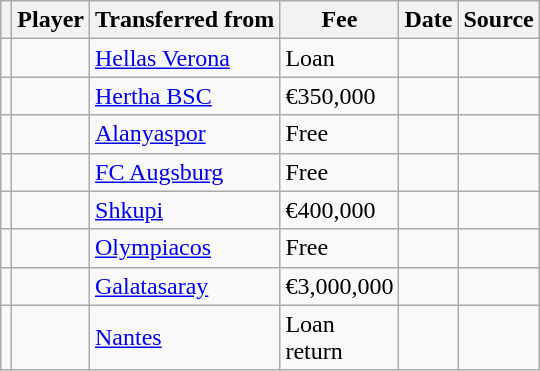<table class="wikitable plainrowheaders sortable">
<tr>
<th></th>
<th scope="col">Player</th>
<th>Transferred from</th>
<th style="width: 65px;">Fee</th>
<th scope="col">Date</th>
<th scope="col">Source</th>
</tr>
<tr>
<td align="center"></td>
<td></td>
<td> <a href='#'>Hellas Verona</a></td>
<td>Loan</td>
<td></td>
<td></td>
</tr>
<tr>
<td align="center"></td>
<td></td>
<td> <a href='#'>Hertha BSC</a></td>
<td>€350,000</td>
<td></td>
<td></td>
</tr>
<tr>
<td align="center"></td>
<td></td>
<td> <a href='#'>Alanyaspor</a></td>
<td>Free</td>
<td></td>
<td></td>
</tr>
<tr>
<td align=center></td>
<td></td>
<td> <a href='#'>FC Augsburg</a></td>
<td>Free</td>
<td></td>
<td></td>
</tr>
<tr>
<td align="center"></td>
<td></td>
<td> <a href='#'>Shkupi</a></td>
<td>€400,000</td>
<td></td>
<td></td>
</tr>
<tr>
<td align="center"></td>
<td></td>
<td> <a href='#'>Olympiacos</a></td>
<td>Free</td>
<td></td>
<td></td>
</tr>
<tr>
<td align="center"></td>
<td></td>
<td> <a href='#'>Galatasaray</a></td>
<td>€3,000,000</td>
<td></td>
<td></td>
</tr>
<tr>
<td align="center"></td>
<td></td>
<td> <a href='#'>Nantes</a></td>
<td>Loan return</td>
<td></td>
<td></td>
</tr>
</table>
